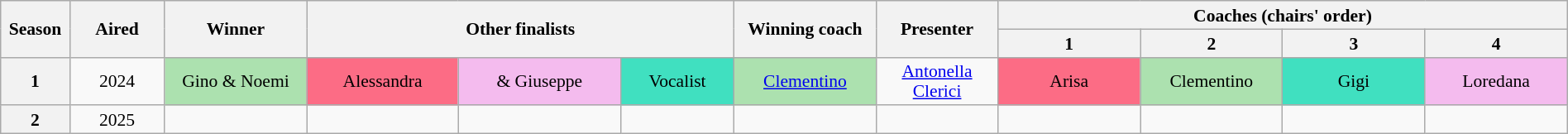<table class="wikitable" style="text-align:center; font-size:90%; line-height:16px; width:100%">
<tr>
<th width="1%" rowspan="2" scope="col">Season</th>
<th width="4%" rowspan="2" scope="col">Aired</th>
<th width="6%" rowspan="2" scope="col">Winner</th>
<th width="18%" rowspan="2" colspan="3">Other finalists</th>
<th width="6%" rowspan="2" scope="col">Winning coach</th>
<th width="5%" rowspan="2" scope="col">Presenter</th>
<th width="24%" colspan="4" scope="col">Coaches (chairs' order)</th>
</tr>
<tr>
<th width="6%">1</th>
<th width="6%">2</th>
<th width="6%">3</th>
<th width="6%">4</th>
</tr>
<tr>
<th>1</th>
<td>2024</td>
<td style="background:#ace1af">Gino & Noemi</td>
<td style="background:#FC6C85">Alessandra </td>
<td style="background:#f4bbee"> & Giuseppe</td>
<td style="background:#40e0c0"> Vocalist</td>
<td style="background:#ace1af"><a href='#'>Clementino</a></td>
<td><a href='#'>Antonella Clerici</a></td>
<td style="background:#FC6C85">Arisa</td>
<td style="background:#ace1af">Clementino</td>
<td style="background:#40e0c0">Gigi</td>
<td style="background:#f4bbee">Loredana</td>
</tr>
<tr>
<th>2</th>
<td>2025</td>
<td></td>
<td></td>
<td></td>
<td></td>
<td></td>
<td></td>
<td></td>
<td></td>
<td></td>
<td></td>
</tr>
</table>
